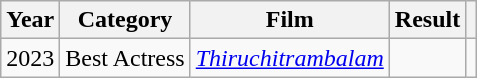<table class="wikitable sortable plainrowheaders">
<tr>
<th scope="col">Year</th>
<th scope="col">Category</th>
<th scope="col">Film</th>
<th scope="col">Result</th>
<th scope="col" class="unsortable"></th>
</tr>
<tr>
<td>2023</td>
<td>Best Actress</td>
<td><em><a href='#'>Thiruchitrambalam</a></em></td>
<td></td>
<td></td>
</tr>
</table>
